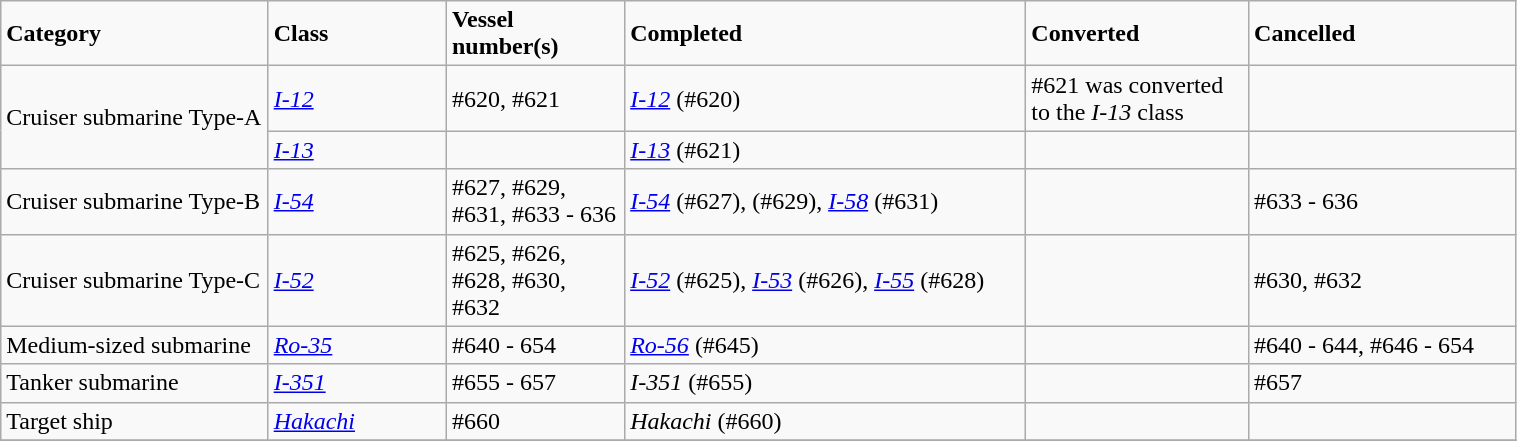<table class="wikitable" width="80%">
<tr>
<td width="12%"><strong>Category</strong></td>
<td width="8%"><strong>Class</strong></td>
<td width="8%"><strong>Vessel number(s)</strong></td>
<td width="18%"><strong>Completed</strong></td>
<td width="10%"><strong>Converted</strong></td>
<td width="12%"><strong>Cancelled</strong></td>
</tr>
<tr>
<td rowspan="2">Cruiser submarine Type-A</td>
<td><em><a href='#'>I-12</a></em></td>
<td>#620, #621</td>
<td><em><a href='#'>I-12</a></em> (#620)</td>
<td>#621 was converted to the <em>I-13</em> class</td>
<td></td>
</tr>
<tr>
<td><em><a href='#'>I-13</a></em></td>
<td></td>
<td><em><a href='#'>I-13</a></em> (#621)</td>
<td></td>
<td></td>
</tr>
<tr>
<td>Cruiser submarine Type-B</td>
<td><em><a href='#'>I-54</a></em></td>
<td>#627, #629, #631, #633 - 636</td>
<td><em><a href='#'>I-54</a></em> (#627), <em></em> (#629), <em><a href='#'>I-58</a></em> (#631)</td>
<td></td>
<td>#633 - 636</td>
</tr>
<tr>
<td>Cruiser submarine Type-C</td>
<td><em><a href='#'>I-52</a></em></td>
<td>#625, #626, #628, #630, #632</td>
<td><em><a href='#'>I-52</a></em> (#625), <em><a href='#'>I-53</a></em> (#626), <em><a href='#'>I-55</a></em> (#628)</td>
<td></td>
<td>#630, #632</td>
</tr>
<tr>
<td>Medium-sized submarine</td>
<td><em><a href='#'>Ro-35</a></em></td>
<td>#640 - 654</td>
<td><em><a href='#'>Ro-56</a></em> (#645)</td>
<td></td>
<td>#640 - 644, #646 - 654</td>
</tr>
<tr>
<td>Tanker submarine</td>
<td><em><a href='#'>I-351</a></em></td>
<td>#655 - 657</td>
<td><em>I-351</em> (#655)</td>
<td></td>
<td>#657</td>
</tr>
<tr>
<td>Target ship</td>
<td><em><a href='#'>Hakachi</a></em></td>
<td>#660</td>
<td><em>Hakachi</em> (#660)</td>
<td></td>
<td></td>
</tr>
<tr>
</tr>
</table>
